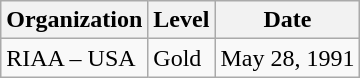<table class="wikitable" ">
<tr>
<th align="left">Organization</th>
<th align="left">Level</th>
<th align="left">Date</th>
</tr>
<tr>
<td align="left">RIAA – USA</td>
<td align="left">Gold</td>
<td align="left">May 28, 1991</td>
</tr>
</table>
